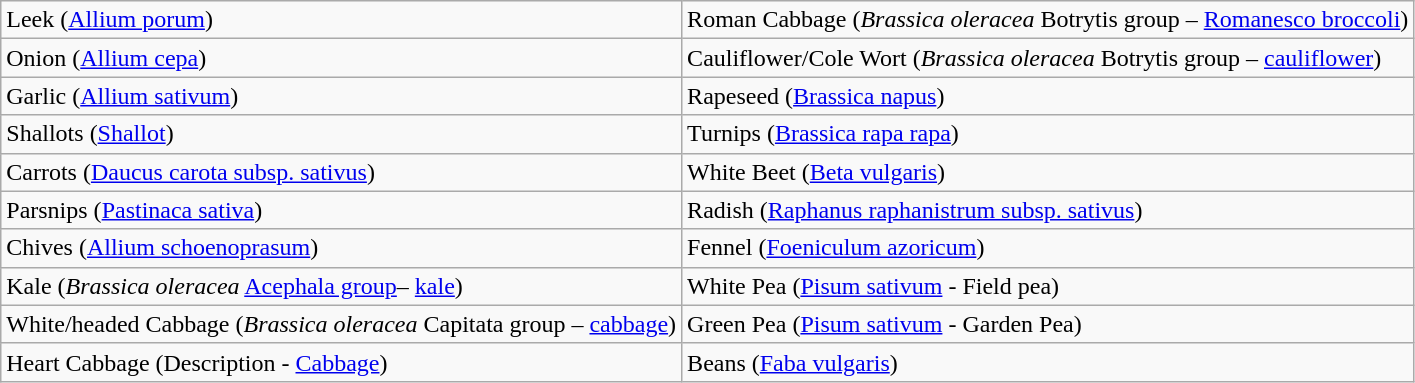<table class="wikitable">
<tr>
<td>Leek (<a href='#'>Allium porum</a>)</td>
<td>Roman Cabbage (<em>Brassica oleracea</em> Botrytis group – <a href='#'>Romanesco broccoli</a>)</td>
</tr>
<tr>
<td>Onion (<a href='#'>Allium cepa</a>)</td>
<td>Cauliflower/Cole Wort (<em>Brassica oleracea</em> Botrytis group – <a href='#'>cauliflower</a>)</td>
</tr>
<tr>
<td>Garlic (<a href='#'>Allium sativum</a>)</td>
<td>Rapeseed (<a href='#'>Brassica napus</a>)</td>
</tr>
<tr>
<td>Shallots (<a href='#'>Shallot</a>)</td>
<td>Turnips (<a href='#'>Brassica rapa rapa</a>)</td>
</tr>
<tr>
<td>Carrots (<a href='#'>Daucus carota subsp. sativus</a>)</td>
<td>White Beet (<a href='#'>Beta vulgaris</a>)</td>
</tr>
<tr>
<td>Parsnips (<a href='#'>Pastinaca sativa</a>)</td>
<td>Radish (<a href='#'>Raphanus raphanistrum subsp. sativus</a>)</td>
</tr>
<tr>
<td>Chives (<a href='#'>Allium schoenoprasum</a>)</td>
<td>Fennel (<a href='#'>Foeniculum azoricum</a>)</td>
</tr>
<tr>
<td>Kale (<em>Brassica oleracea</em> <a href='#'>Acephala group</a>– <a href='#'>kale</a>)</td>
<td>White Pea (<a href='#'>Pisum sativum</a> - Field pea)</td>
</tr>
<tr>
<td>White/headed Cabbage (<em>Brassica oleracea</em> Capitata group – <a href='#'>cabbage</a>)</td>
<td>Green Pea (<a href='#'>Pisum sativum</a> - Garden Pea)</td>
</tr>
<tr>
<td>Heart Cabbage (Description - <a href='#'>Cabbage</a>)</td>
<td>Beans (<a href='#'>Faba vulgaris</a>)</td>
</tr>
</table>
